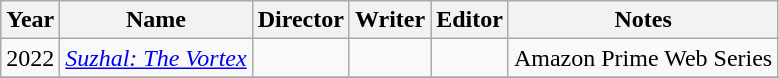<table class="wikitable sortable">
<tr style="text-align:center;">
<th scope=col>Year</th>
<th scope=col>Name</th>
<th scope=col>Director</th>
<th scope=col>Writer</th>
<th scope=col>Editor</th>
<th scope=col>Notes</th>
</tr>
<tr>
<td>2022</td>
<td><em><a href='#'>Suzhal: The Vortex</a></em></td>
<td></td>
<td></td>
<td></td>
<td>Amazon Prime Web Series</td>
</tr>
<tr>
</tr>
</table>
